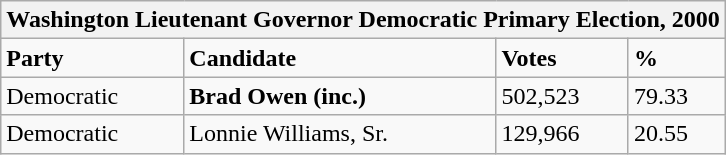<table class="wikitable">
<tr>
<th colspan="4">Washington Lieutenant Governor Democratic Primary Election, 2000</th>
</tr>
<tr>
<td><strong>Party</strong></td>
<td><strong>Candidate</strong></td>
<td><strong>Votes</strong></td>
<td><strong>%</strong></td>
</tr>
<tr>
<td>Democratic</td>
<td><strong>Brad Owen (inc.)</strong></td>
<td>502,523</td>
<td>79.33</td>
</tr>
<tr>
<td>Democratic</td>
<td>Lonnie Williams, Sr.</td>
<td>129,966</td>
<td>20.55</td>
</tr>
</table>
